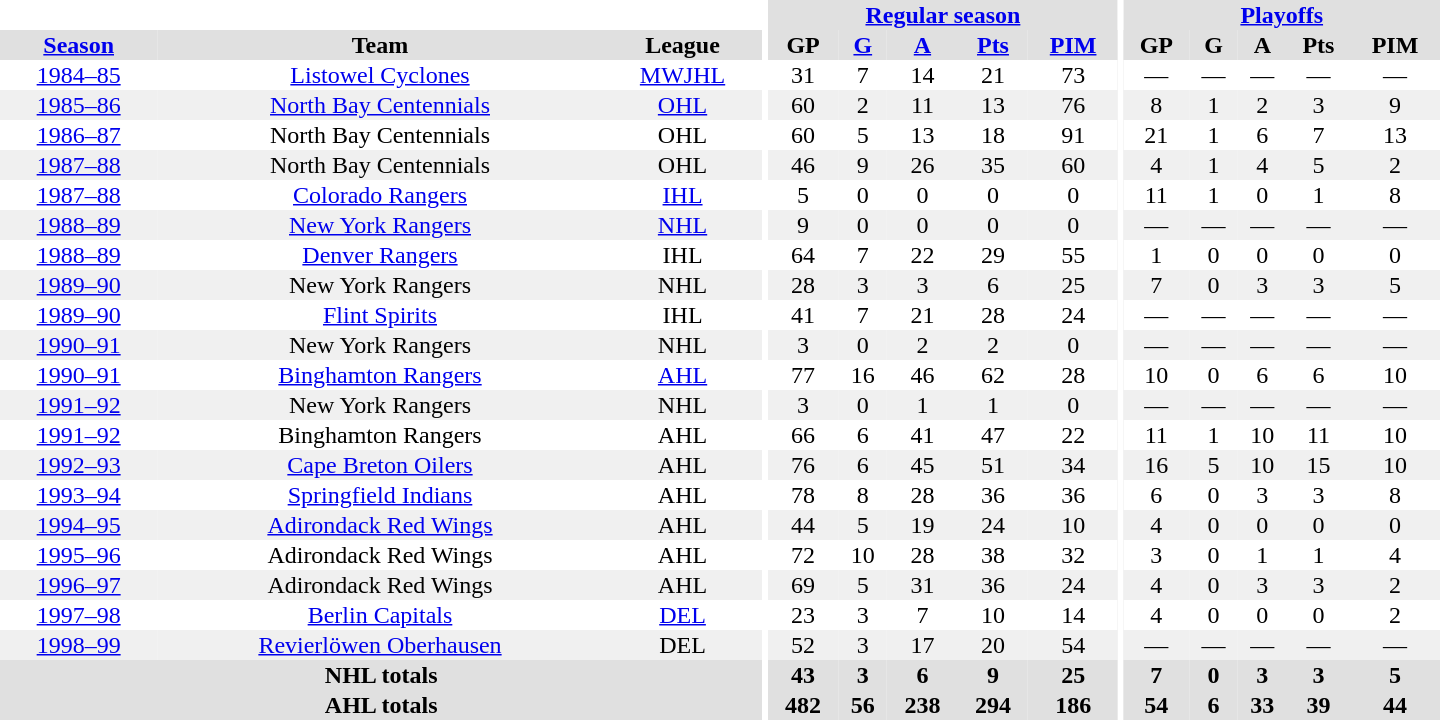<table border="0" cellpadding="1" cellspacing="0" style="text-align:center; width:60em">
<tr bgcolor="#e0e0e0">
<th colspan="3" bgcolor="#ffffff"></th>
<th rowspan="99" bgcolor="#ffffff"></th>
<th colspan="5"><a href='#'>Regular season</a></th>
<th rowspan="99" bgcolor="#ffffff"></th>
<th colspan="5"><a href='#'>Playoffs</a></th>
</tr>
<tr bgcolor="#e0e0e0">
<th><a href='#'>Season</a></th>
<th>Team</th>
<th>League</th>
<th>GP</th>
<th><a href='#'>G</a></th>
<th><a href='#'>A</a></th>
<th><a href='#'>Pts</a></th>
<th><a href='#'>PIM</a></th>
<th>GP</th>
<th>G</th>
<th>A</th>
<th>Pts</th>
<th>PIM</th>
</tr>
<tr>
<td><a href='#'>1984–85</a></td>
<td><a href='#'>Listowel Cyclones</a></td>
<td><a href='#'>MWJHL</a></td>
<td>31</td>
<td>7</td>
<td>14</td>
<td>21</td>
<td>73</td>
<td>—</td>
<td>—</td>
<td>—</td>
<td>—</td>
<td>—</td>
</tr>
<tr bgcolor="#f0f0f0">
<td><a href='#'>1985–86</a></td>
<td><a href='#'>North Bay Centennials</a></td>
<td><a href='#'>OHL</a></td>
<td>60</td>
<td>2</td>
<td>11</td>
<td>13</td>
<td>76</td>
<td>8</td>
<td>1</td>
<td>2</td>
<td>3</td>
<td>9</td>
</tr>
<tr>
<td><a href='#'>1986–87</a></td>
<td>North Bay Centennials</td>
<td>OHL</td>
<td>60</td>
<td>5</td>
<td>13</td>
<td>18</td>
<td>91</td>
<td>21</td>
<td>1</td>
<td>6</td>
<td>7</td>
<td>13</td>
</tr>
<tr bgcolor="#f0f0f0">
<td><a href='#'>1987–88</a></td>
<td>North Bay Centennials</td>
<td>OHL</td>
<td>46</td>
<td>9</td>
<td>26</td>
<td>35</td>
<td>60</td>
<td>4</td>
<td>1</td>
<td>4</td>
<td>5</td>
<td>2</td>
</tr>
<tr>
<td><a href='#'>1987–88</a></td>
<td><a href='#'>Colorado Rangers</a></td>
<td><a href='#'>IHL</a></td>
<td>5</td>
<td>0</td>
<td>0</td>
<td>0</td>
<td>0</td>
<td>11</td>
<td>1</td>
<td>0</td>
<td>1</td>
<td>8</td>
</tr>
<tr bgcolor="#f0f0f0">
<td><a href='#'>1988–89</a></td>
<td><a href='#'>New York Rangers</a></td>
<td><a href='#'>NHL</a></td>
<td>9</td>
<td>0</td>
<td>0</td>
<td>0</td>
<td>0</td>
<td>—</td>
<td>—</td>
<td>—</td>
<td>—</td>
<td>—</td>
</tr>
<tr>
<td><a href='#'>1988–89</a></td>
<td><a href='#'>Denver Rangers</a></td>
<td>IHL</td>
<td>64</td>
<td>7</td>
<td>22</td>
<td>29</td>
<td>55</td>
<td>1</td>
<td>0</td>
<td>0</td>
<td>0</td>
<td>0</td>
</tr>
<tr bgcolor="#f0f0f0">
<td><a href='#'>1989–90</a></td>
<td>New York Rangers</td>
<td>NHL</td>
<td>28</td>
<td>3</td>
<td>3</td>
<td>6</td>
<td>25</td>
<td>7</td>
<td>0</td>
<td>3</td>
<td>3</td>
<td>5</td>
</tr>
<tr>
<td><a href='#'>1989–90</a></td>
<td><a href='#'>Flint Spirits</a></td>
<td>IHL</td>
<td>41</td>
<td>7</td>
<td>21</td>
<td>28</td>
<td>24</td>
<td>—</td>
<td>—</td>
<td>—</td>
<td>—</td>
<td>—</td>
</tr>
<tr bgcolor="#f0f0f0">
<td><a href='#'>1990–91</a></td>
<td>New York Rangers</td>
<td>NHL</td>
<td>3</td>
<td>0</td>
<td>2</td>
<td>2</td>
<td>0</td>
<td>—</td>
<td>—</td>
<td>—</td>
<td>—</td>
<td>—</td>
</tr>
<tr>
<td><a href='#'>1990–91</a></td>
<td><a href='#'>Binghamton Rangers</a></td>
<td><a href='#'>AHL</a></td>
<td>77</td>
<td>16</td>
<td>46</td>
<td>62</td>
<td>28</td>
<td>10</td>
<td>0</td>
<td>6</td>
<td>6</td>
<td>10</td>
</tr>
<tr bgcolor="#f0f0f0">
<td><a href='#'>1991–92</a></td>
<td>New York Rangers</td>
<td>NHL</td>
<td>3</td>
<td>0</td>
<td>1</td>
<td>1</td>
<td>0</td>
<td>—</td>
<td>—</td>
<td>—</td>
<td>—</td>
<td>—</td>
</tr>
<tr>
<td><a href='#'>1991–92</a></td>
<td>Binghamton Rangers</td>
<td>AHL</td>
<td>66</td>
<td>6</td>
<td>41</td>
<td>47</td>
<td>22</td>
<td>11</td>
<td>1</td>
<td>10</td>
<td>11</td>
<td>10</td>
</tr>
<tr bgcolor="#f0f0f0">
<td><a href='#'>1992–93</a></td>
<td><a href='#'>Cape Breton Oilers</a></td>
<td>AHL</td>
<td>76</td>
<td>6</td>
<td>45</td>
<td>51</td>
<td>34</td>
<td>16</td>
<td>5</td>
<td>10</td>
<td>15</td>
<td>10</td>
</tr>
<tr>
<td><a href='#'>1993–94</a></td>
<td><a href='#'>Springfield Indians</a></td>
<td>AHL</td>
<td>78</td>
<td>8</td>
<td>28</td>
<td>36</td>
<td>36</td>
<td>6</td>
<td>0</td>
<td>3</td>
<td>3</td>
<td>8</td>
</tr>
<tr bgcolor="#f0f0f0">
<td><a href='#'>1994–95</a></td>
<td><a href='#'>Adirondack Red Wings</a></td>
<td>AHL</td>
<td>44</td>
<td>5</td>
<td>19</td>
<td>24</td>
<td>10</td>
<td>4</td>
<td>0</td>
<td>0</td>
<td>0</td>
<td>0</td>
</tr>
<tr>
<td><a href='#'>1995–96</a></td>
<td>Adirondack Red Wings</td>
<td>AHL</td>
<td>72</td>
<td>10</td>
<td>28</td>
<td>38</td>
<td>32</td>
<td>3</td>
<td>0</td>
<td>1</td>
<td>1</td>
<td>4</td>
</tr>
<tr bgcolor="#f0f0f0">
<td><a href='#'>1996–97</a></td>
<td>Adirondack Red Wings</td>
<td>AHL</td>
<td>69</td>
<td>5</td>
<td>31</td>
<td>36</td>
<td>24</td>
<td>4</td>
<td>0</td>
<td>3</td>
<td>3</td>
<td>2</td>
</tr>
<tr>
<td><a href='#'>1997–98</a></td>
<td><a href='#'>Berlin Capitals</a></td>
<td><a href='#'>DEL</a></td>
<td>23</td>
<td>3</td>
<td>7</td>
<td>10</td>
<td>14</td>
<td>4</td>
<td>0</td>
<td>0</td>
<td>0</td>
<td>2</td>
</tr>
<tr bgcolor="#f0f0f0">
<td><a href='#'>1998–99</a></td>
<td><a href='#'>Revierlöwen Oberhausen</a></td>
<td>DEL</td>
<td>52</td>
<td>3</td>
<td>17</td>
<td>20</td>
<td>54</td>
<td>—</td>
<td>—</td>
<td>—</td>
<td>—</td>
<td>—</td>
</tr>
<tr>
</tr>
<tr ALIGN="center" bgcolor="#e0e0e0">
<th colspan="3">NHL totals</th>
<th ALIGN="center">43</th>
<th ALIGN="center">3</th>
<th ALIGN="center">6</th>
<th ALIGN="center">9</th>
<th ALIGN="center">25</th>
<th ALIGN="center">7</th>
<th ALIGN="center">0</th>
<th ALIGN="center">3</th>
<th ALIGN="center">3</th>
<th ALIGN="center">5</th>
</tr>
<tr>
</tr>
<tr ALIGN="center" bgcolor="#e0e0e0">
<th colspan="3">AHL totals</th>
<th ALIGN="center">482</th>
<th ALIGN="center">56</th>
<th ALIGN="center">238</th>
<th ALIGN="center">294</th>
<th ALIGN="center">186</th>
<th ALIGN="center">54</th>
<th ALIGN="center">6</th>
<th ALIGN="center">33</th>
<th ALIGN="center">39</th>
<th ALIGN="center">44</th>
</tr>
</table>
